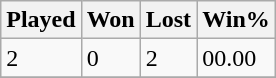<table class="wikitable">
<tr>
<th>Played</th>
<th>Won</th>
<th>Lost</th>
<th>Win%</th>
</tr>
<tr>
<td>2</td>
<td>0</td>
<td>2</td>
<td>00.00</td>
</tr>
<tr>
</tr>
</table>
